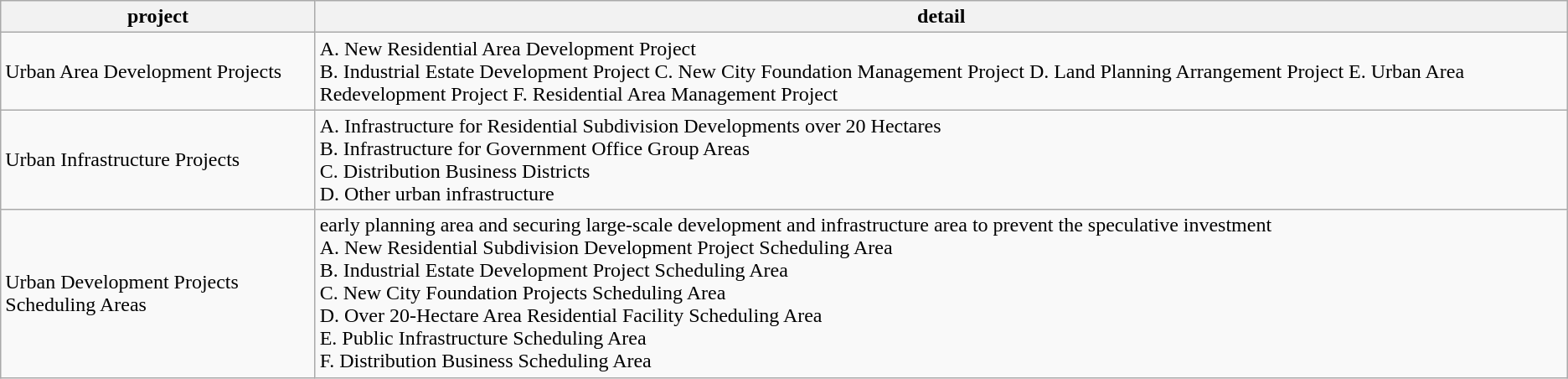<table class="wikitable">
<tr>
<th>project</th>
<th>detail</th>
</tr>
<tr>
<td>Urban Area Development Projects</td>
<td>A. New Residential Area Development Project<br>B. Industrial Estate Development Project
C. New City Foundation Management Project
D. Land Planning Arrangement Project
E. Urban Area Redevelopment Project
F. Residential Area Management Project</td>
</tr>
<tr>
<td>Urban Infrastructure Projects</td>
<td>A. Infrastructure for Residential Subdivision Developments over 20 Hectares<br>B. Infrastructure for Government Office Group Areas
<br>C. Distribution Business Districts
<br>D. Other urban infrastructure</td>
</tr>
<tr>
<td>Urban Development Projects Scheduling Areas</td>
<td>early planning area and securing large-scale development and infrastructure area to prevent the speculative investment<br>A. New Residential Subdivision Development Project Scheduling Area
<br>B. Industrial Estate Development Project Scheduling Area
<br>C. New City Foundation Projects Scheduling Area
<br>D. Over 20-Hectare Area Residential Facility Scheduling Area
<br>E. Public Infrastructure Scheduling Area
<br>F. Distribution Business Scheduling Area</td>
</tr>
</table>
